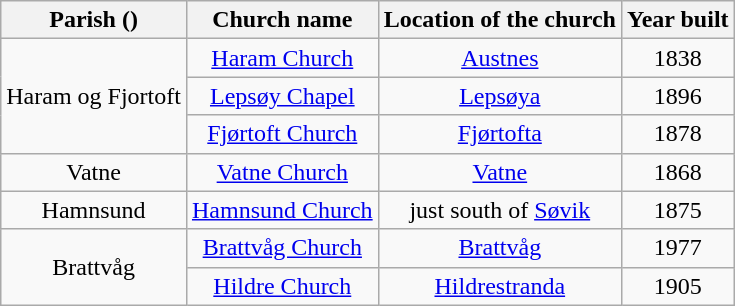<table class="wikitable" style="text-align:center">
<tr>
<th>Parish ()</th>
<th>Church name</th>
<th>Location of the church</th>
<th>Year built</th>
</tr>
<tr>
<td rowspan="3">Haram og Fjortoft</td>
<td><a href='#'>Haram Church</a></td>
<td><a href='#'>Austnes</a></td>
<td>1838</td>
</tr>
<tr>
<td><a href='#'>Lepsøy Chapel</a></td>
<td><a href='#'>Lepsøya</a></td>
<td>1896</td>
</tr>
<tr>
<td><a href='#'>Fjørtoft Church</a></td>
<td><a href='#'>Fjørtofta</a></td>
<td>1878</td>
</tr>
<tr>
<td>Vatne</td>
<td><a href='#'>Vatne Church</a></td>
<td><a href='#'>Vatne</a></td>
<td>1868</td>
</tr>
<tr>
<td>Hamnsund</td>
<td><a href='#'>Hamnsund Church</a></td>
<td>just south of <a href='#'>Søvik</a></td>
<td>1875</td>
</tr>
<tr>
<td rowspan="2">Brattvåg</td>
<td><a href='#'>Brattvåg Church</a></td>
<td><a href='#'>Brattvåg</a></td>
<td>1977</td>
</tr>
<tr>
<td><a href='#'>Hildre Church</a></td>
<td><a href='#'>Hildrestranda</a></td>
<td>1905</td>
</tr>
</table>
